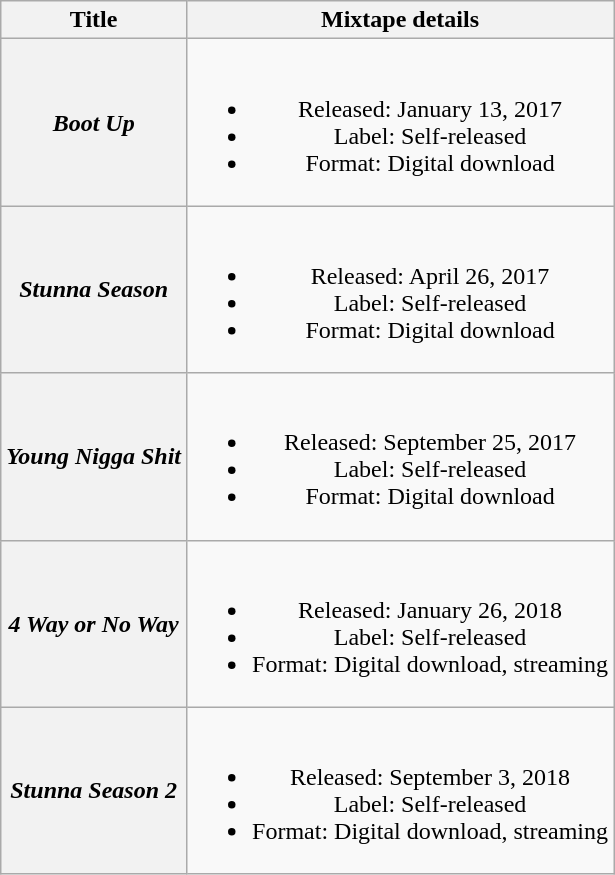<table class="wikitable plainrowheaders" style="text-align:center;">
<tr>
<th>Title</th>
<th>Mixtape details</th>
</tr>
<tr>
<th scope="row"><em>Boot Up</em></th>
<td><br><ul><li>Released: January 13, 2017</li><li>Label: Self-released</li><li>Format: Digital download</li></ul></td>
</tr>
<tr>
<th scope="row"><em>Stunna Season</em></th>
<td><br><ul><li>Released: April 26, 2017</li><li>Label: Self-released</li><li>Format: Digital download</li></ul></td>
</tr>
<tr>
<th scope="row"><em>Young Nigga Shit</em></th>
<td><br><ul><li>Released: September 25, 2017</li><li>Label: Self-released</li><li>Format: Digital download</li></ul></td>
</tr>
<tr>
<th scope="row"><em>4 Way or No Way</em></th>
<td><br><ul><li>Released: January 26, 2018</li><li>Label: Self-released</li><li>Format: Digital download, streaming</li></ul></td>
</tr>
<tr>
<th scope="row"><em>Stunna Season 2</em></th>
<td><br><ul><li>Released: September 3, 2018</li><li>Label: Self-released</li><li>Format: Digital download, streaming</li></ul></td>
</tr>
</table>
